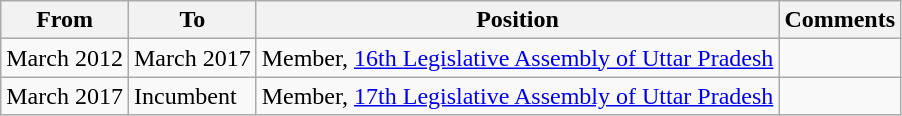<table class="wikitable sortable">
<tr>
<th>From</th>
<th>To</th>
<th>Position</th>
<th>Comments</th>
</tr>
<tr>
<td>March 2012</td>
<td>March 2017</td>
<td>Member, <a href='#'>16th Legislative Assembly of Uttar Pradesh</a></td>
<td></td>
</tr>
<tr>
<td>March 2017</td>
<td>Incumbent</td>
<td>Member, <a href='#'>17th Legislative Assembly of Uttar Pradesh</a></td>
<td></td>
</tr>
</table>
